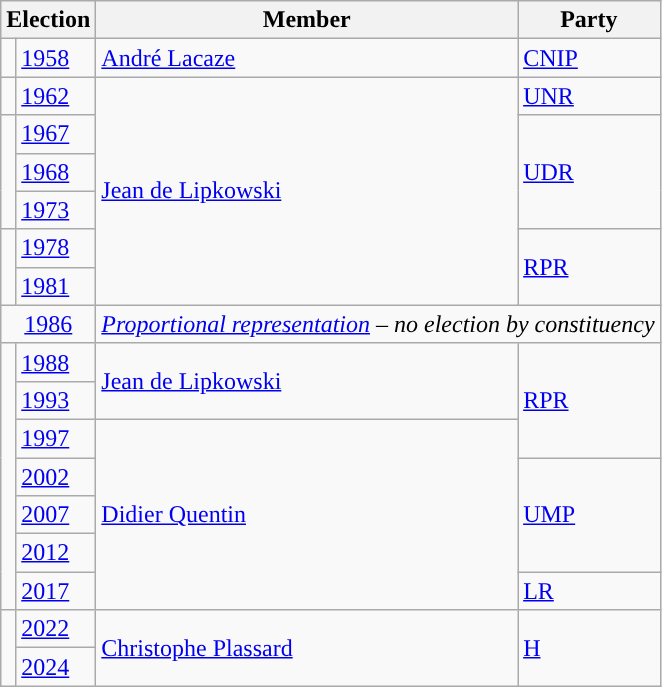<table class="wikitable">
<tr>
<th colspan="2">Election</th>
<th>Member</th>
<th>Party</th>
</tr>
<tr>
<td style="color:inherit;background-color: "></td>
<td><a href='#'>1958</a></td>
<td><a href='#'>André Lacaze</a></td>
<td><a href='#'>CNIP</a></td>
</tr>
<tr>
<td style="color:inherit;background-color: "></td>
<td><a href='#'>1962</a></td>
<td rowspan="6"><a href='#'>Jean de Lipkowski</a></td>
<td><a href='#'>UNR</a></td>
</tr>
<tr>
<td rowspan="3" style="color:inherit;background-color: "></td>
<td><a href='#'>1967</a></td>
<td rowspan="3"><a href='#'>UDR</a></td>
</tr>
<tr>
<td><a href='#'>1968</a></td>
</tr>
<tr>
<td><a href='#'>1973</a></td>
</tr>
<tr>
<td rowspan="2" style="color:inherit;background-color: "></td>
<td><a href='#'>1978</a></td>
<td rowspan="2"><a href='#'>RPR</a></td>
</tr>
<tr>
<td><a href='#'>1981</a></td>
</tr>
<tr>
<td colspan="2" align="center"><a href='#'>1986</a></td>
<td colspan="2"><em><a href='#'>Proportional representation</a> – no election by constituency</em></td>
</tr>
<tr>
<td rowspan="7" style="color:inherit;background-color: "></td>
<td><a href='#'>1988</a></td>
<td rowspan="2"><a href='#'>Jean de Lipkowski</a></td>
<td rowspan="3"><a href='#'>RPR</a></td>
</tr>
<tr>
<td><a href='#'>1993</a></td>
</tr>
<tr>
<td><a href='#'>1997</a></td>
<td rowspan="5"><a href='#'>Didier Quentin</a></td>
</tr>
<tr>
<td><a href='#'>2002</a></td>
<td rowspan="3"><a href='#'>UMP</a></td>
</tr>
<tr>
<td><a href='#'>2007</a></td>
</tr>
<tr>
<td><a href='#'>2012</a></td>
</tr>
<tr>
<td><a href='#'>2017</a></td>
<td><a href='#'>LR</a></td>
</tr>
<tr>
<td rowspan="2" style="color:inherit;background-color: "></td>
<td><a href='#'>2022</a></td>
<td rowspan="2”"><a href='#'>Christophe Plassard</a></td>
<td rowspan="2”"><a href='#'>H</a></td>
</tr>
<tr>
<td><a href='#'>2024</a></td>
</tr>
</table>
